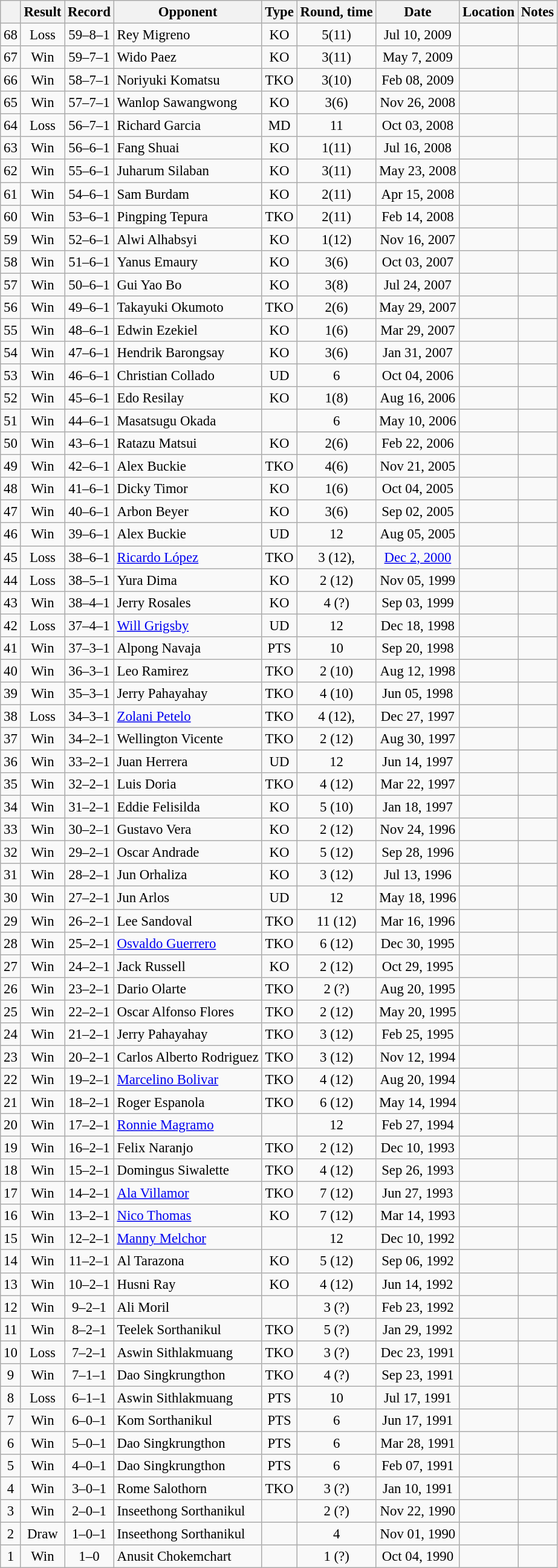<table class="wikitable" style="text-align:center; font-size:95%">
<tr>
<th></th>
<th>Result</th>
<th>Record</th>
<th>Opponent</th>
<th>Type</th>
<th>Round, time</th>
<th>Date</th>
<th>Location</th>
<th>Notes</th>
</tr>
<tr>
<td>68</td>
<td>Loss</td>
<td>59–8–1</td>
<td style="text-align:left;">Rey Migreno</td>
<td>KO</td>
<td>5(11)</td>
<td>Jul 10, 2009</td>
<td style="text-align:left;"> </td>
<td align=left></td>
</tr>
<tr>
<td>67</td>
<td>Win</td>
<td>59–7–1</td>
<td style="text-align:left;">Wido Paez</td>
<td>KO</td>
<td>3(11)</td>
<td>May 7, 2009</td>
<td style="text-align:left;"> </td>
<td align=left></td>
</tr>
<tr>
<td>66</td>
<td>Win</td>
<td>58–7–1</td>
<td style="text-align:left;">Noriyuki Komatsu</td>
<td>TKO</td>
<td>3(10)</td>
<td>Feb 08, 2009</td>
<td style="text-align:left;"> </td>
<td></td>
</tr>
<tr>
<td>65</td>
<td>Win</td>
<td>57–7–1</td>
<td style="text-align:left;">Wanlop Sawangwong</td>
<td>KO</td>
<td>3(6)</td>
<td>Nov 26, 2008</td>
<td style="text-align:left;"> </td>
<td></td>
</tr>
<tr>
<td>64</td>
<td>Loss</td>
<td>56–7–1</td>
<td style="text-align:left;">Richard Garcia</td>
<td>MD</td>
<td>11</td>
<td>Oct 03, 2008</td>
<td style="text-align:left;"> </td>
<td align=left></td>
</tr>
<tr>
<td>63</td>
<td>Win</td>
<td>56–6–1</td>
<td style="text-align:left;">Fang Shuai</td>
<td>KO</td>
<td>1(11)</td>
<td>Jul 16, 2008</td>
<td style="text-align:left;"> </td>
<td align=left></td>
</tr>
<tr>
<td>62</td>
<td>Win</td>
<td>55–6–1</td>
<td style="text-align:left;">Juharum Silaban</td>
<td>KO</td>
<td>3(11)</td>
<td>May 23, 2008</td>
<td style="text-align:left;"> </td>
<td align=left></td>
</tr>
<tr>
<td>61</td>
<td>Win</td>
<td>54–6–1</td>
<td style="text-align:left;">Sam Burdam</td>
<td>KO</td>
<td>2(11)</td>
<td>Apr 15, 2008</td>
<td style="text-align:left;"> </td>
<td align=left></td>
</tr>
<tr>
<td>60</td>
<td>Win</td>
<td>53–6–1</td>
<td style="text-align:left;">Pingping Tepura</td>
<td>TKO</td>
<td>2(11)</td>
<td>Feb 14, 2008</td>
<td style="text-align:left;"> </td>
<td align=left></td>
</tr>
<tr>
<td>59</td>
<td>Win</td>
<td>52–6–1</td>
<td style="text-align:left;">Alwi Alhabsyi</td>
<td>KO</td>
<td>1(12)</td>
<td>Nov 16, 2007</td>
<td style="text-align:left;"> </td>
<td align=left></td>
</tr>
<tr>
<td>58</td>
<td>Win</td>
<td>51–6–1</td>
<td style="text-align:left;">Yanus Emaury</td>
<td>KO</td>
<td>3(6)</td>
<td>Oct 03, 2007</td>
<td style="text-align:left;"> </td>
<td></td>
</tr>
<tr>
<td>57</td>
<td>Win</td>
<td>50–6–1</td>
<td style="text-align:left;">Gui Yao Bo</td>
<td>KO</td>
<td>3(8)</td>
<td>Jul 24, 2007</td>
<td style="text-align:left;"> </td>
<td></td>
</tr>
<tr>
<td>56</td>
<td>Win</td>
<td>49–6–1</td>
<td style="text-align:left;">Takayuki Okumoto</td>
<td>TKO</td>
<td>2(6)</td>
<td>May 29, 2007</td>
<td style="text-align:left;"> </td>
<td></td>
</tr>
<tr>
<td>55</td>
<td>Win</td>
<td>48–6–1</td>
<td style="text-align:left;">Edwin Ezekiel</td>
<td>KO</td>
<td>1(6)</td>
<td>Mar 29, 2007</td>
<td style="text-align:left;"> </td>
<td></td>
</tr>
<tr>
<td>54</td>
<td>Win</td>
<td>47–6–1</td>
<td style="text-align:left;">Hendrik Barongsay</td>
<td>KO</td>
<td>3(6)</td>
<td>Jan 31, 2007</td>
<td style="text-align:left;"> </td>
<td></td>
</tr>
<tr>
<td>53</td>
<td>Win</td>
<td>46–6–1</td>
<td style="text-align:left;">Christian Collado</td>
<td>UD</td>
<td>6</td>
<td>Oct 04, 2006</td>
<td style="text-align:left;"> </td>
<td></td>
</tr>
<tr>
<td>52</td>
<td>Win</td>
<td>45–6–1</td>
<td style="text-align:left;">Edo Resilay</td>
<td>KO</td>
<td>1(8)</td>
<td>Aug 16, 2006</td>
<td style="text-align:left;"> </td>
<td></td>
</tr>
<tr>
<td>51</td>
<td>Win</td>
<td>44–6–1</td>
<td style="text-align:left;">Masatsugu Okada</td>
<td></td>
<td>6</td>
<td>May 10, 2006</td>
<td style="text-align:left;"> </td>
<td></td>
</tr>
<tr>
<td>50</td>
<td>Win</td>
<td>43–6–1</td>
<td style="text-align:left;">Ratazu Matsui</td>
<td>KO</td>
<td>2(6)</td>
<td>Feb 22, 2006</td>
<td style="text-align:left;"> </td>
<td></td>
</tr>
<tr>
<td>49</td>
<td>Win</td>
<td>42–6–1</td>
<td style="text-align:left;">Alex Buckie</td>
<td>TKO</td>
<td>4(6)</td>
<td>Nov 21, 2005</td>
<td style="text-align:left;"> </td>
<td></td>
</tr>
<tr>
<td>48</td>
<td>Win</td>
<td>41–6–1</td>
<td style="text-align:left;">Dicky Timor</td>
<td>KO</td>
<td>1(6)</td>
<td>Oct 04, 2005</td>
<td style="text-align:left;"> </td>
<td></td>
</tr>
<tr>
<td>47</td>
<td>Win</td>
<td>40–6–1</td>
<td style="text-align:left;">Arbon Beyer</td>
<td>KO</td>
<td>3(6)</td>
<td>Sep 02, 2005</td>
<td style="text-align:left;"> </td>
<td></td>
</tr>
<tr>
<td>46</td>
<td>Win</td>
<td>39–6–1</td>
<td style="text-align:left;">Alex Buckie</td>
<td>UD</td>
<td>12</td>
<td>Aug 05, 2005</td>
<td style="text-align:left;"> </td>
<td></td>
</tr>
<tr>
<td>45</td>
<td>Loss</td>
<td>38–6–1</td>
<td style="text-align:left;"><a href='#'>Ricardo López</a></td>
<td>TKO</td>
<td>3 (12), </td>
<td><a href='#'>Dec 2, 2000</a></td>
<td style="text-align:left;"> </td>
<td align=left></td>
</tr>
<tr>
<td>44</td>
<td>Loss</td>
<td>38–5–1</td>
<td style="text-align:left;">Yura Dima</td>
<td>KO</td>
<td>2 (12)</td>
<td>Nov 05, 1999</td>
<td style="text-align:left;"> </td>
<td></td>
</tr>
<tr>
<td>43</td>
<td>Win</td>
<td>38–4–1</td>
<td style="text-align:left;">Jerry Rosales</td>
<td>KO</td>
<td>4 (?)</td>
<td>Sep 03, 1999</td>
<td style="text-align:left;"> </td>
<td></td>
</tr>
<tr>
<td>42</td>
<td>Loss</td>
<td>37–4–1</td>
<td style="text-align:left;"><a href='#'>Will Grigsby</a></td>
<td>UD</td>
<td>12</td>
<td>Dec 18, 1998</td>
<td style="text-align:left;"> </td>
<td align=left></td>
</tr>
<tr>
<td>41</td>
<td>Win</td>
<td>37–3–1</td>
<td style="text-align:left;">Alpong Navaja</td>
<td>PTS</td>
<td>10</td>
<td>Sep 20, 1998</td>
<td style="text-align:left;"> </td>
<td></td>
</tr>
<tr>
<td>40</td>
<td>Win</td>
<td>36–3–1</td>
<td style="text-align:left;">Leo Ramirez</td>
<td>TKO</td>
<td>2 (10)</td>
<td>Aug 12, 1998</td>
<td style="text-align:left;"> </td>
<td></td>
</tr>
<tr>
<td>39</td>
<td>Win</td>
<td>35–3–1</td>
<td style="text-align:left;">Jerry Pahayahay</td>
<td>TKO</td>
<td>4 (10)</td>
<td>Jun 05, 1998</td>
<td style="text-align:left;"> </td>
<td></td>
</tr>
<tr>
<td>38</td>
<td>Loss</td>
<td>34–3–1</td>
<td style="text-align:left;"><a href='#'>Zolani Petelo</a></td>
<td>TKO</td>
<td>4 (12), </td>
<td>Dec 27, 1997</td>
<td style="text-align:left;"> </td>
<td align=left></td>
</tr>
<tr>
<td>37</td>
<td>Win</td>
<td>34–2–1</td>
<td style="text-align:left;">Wellington Vicente</td>
<td>TKO</td>
<td>2 (12)</td>
<td>Aug 30, 1997</td>
<td style="text-align:left;"> </td>
<td align=left></td>
</tr>
<tr>
<td>36</td>
<td>Win</td>
<td>33–2–1</td>
<td style="text-align:left;">Juan Herrera</td>
<td>UD</td>
<td>12</td>
<td>Jun 14, 1997</td>
<td style="text-align:left;"> </td>
<td align=left></td>
</tr>
<tr>
<td>35</td>
<td>Win</td>
<td>32–2–1</td>
<td style="text-align:left;">Luis Doria</td>
<td>TKO</td>
<td>4 (12)</td>
<td>Mar 22, 1997</td>
<td style="text-align:left;"> </td>
<td align=left></td>
</tr>
<tr>
<td>34</td>
<td>Win</td>
<td>31–2–1</td>
<td style="text-align:left;">Eddie Felisilda</td>
<td>KO</td>
<td>5 (10)</td>
<td>Jan 18, 1997</td>
<td style="text-align:left;"> </td>
<td></td>
</tr>
<tr>
<td>33</td>
<td>Win</td>
<td>30–2–1</td>
<td style="text-align:left;">Gustavo Vera</td>
<td>KO</td>
<td>2 (12)</td>
<td>Nov 24, 1996</td>
<td style="text-align:left;"> </td>
<td align=left></td>
</tr>
<tr>
<td>32</td>
<td>Win</td>
<td>29–2–1</td>
<td style="text-align:left;">Oscar Andrade</td>
<td>KO</td>
<td>5 (12)</td>
<td>Sep 28, 1996</td>
<td style="text-align:left;"> </td>
<td align=left></td>
</tr>
<tr>
<td>31</td>
<td>Win</td>
<td>28–2–1</td>
<td style="text-align:left;">Jun Orhaliza</td>
<td>KO</td>
<td>3 (12)</td>
<td>Jul 13, 1996</td>
<td style="text-align:left;"> </td>
<td align=left></td>
</tr>
<tr>
<td>30</td>
<td>Win</td>
<td>27–2–1</td>
<td style="text-align:left;">Jun Arlos</td>
<td>UD</td>
<td>12</td>
<td>May 18, 1996</td>
<td style="text-align:left;"> </td>
<td align=left></td>
</tr>
<tr>
<td>29</td>
<td>Win</td>
<td>26–2–1</td>
<td style="text-align:left;">Lee Sandoval</td>
<td>TKO</td>
<td>11 (12)</td>
<td>Mar 16, 1996</td>
<td style="text-align:left;"> </td>
<td align=left></td>
</tr>
<tr>
<td>28</td>
<td>Win</td>
<td>25–2–1</td>
<td style="text-align:left;"><a href='#'>Osvaldo Guerrero</a></td>
<td>TKO</td>
<td>6 (12)</td>
<td>Dec 30, 1995</td>
<td style="text-align:left;"> </td>
<td align=left></td>
</tr>
<tr>
<td>27</td>
<td>Win</td>
<td>24–2–1</td>
<td style="text-align:left;">Jack Russell</td>
<td>KO</td>
<td>2 (12)</td>
<td>Oct 29, 1995</td>
<td style="text-align:left;"> </td>
<td align=left></td>
</tr>
<tr>
<td>26</td>
<td>Win</td>
<td>23–2–1</td>
<td style="text-align:left;">Dario Olarte</td>
<td>TKO</td>
<td>2 (?)</td>
<td>Aug 20, 1995</td>
<td style="text-align:left;"> </td>
<td></td>
</tr>
<tr>
<td>25</td>
<td>Win</td>
<td>22–2–1</td>
<td style="text-align:left;">Oscar Alfonso Flores</td>
<td>TKO</td>
<td>2 (12)</td>
<td>May 20, 1995</td>
<td style="text-align:left;"> </td>
<td align=left></td>
</tr>
<tr>
<td>24</td>
<td>Win</td>
<td>21–2–1</td>
<td style="text-align:left;">Jerry Pahayahay</td>
<td>TKO</td>
<td>3 (12)</td>
<td>Feb 25, 1995</td>
<td style="text-align:left;"> </td>
<td align=left></td>
</tr>
<tr>
<td>23</td>
<td>Win</td>
<td>20–2–1</td>
<td style="text-align:left;">Carlos Alberto Rodriguez</td>
<td>TKO</td>
<td>3 (12)</td>
<td>Nov 12, 1994</td>
<td style="text-align:left;"> </td>
<td align=left></td>
</tr>
<tr>
<td>22</td>
<td>Win</td>
<td>19–2–1</td>
<td style="text-align:left;"><a href='#'>Marcelino Bolivar</a></td>
<td>TKO</td>
<td>4 (12)</td>
<td>Aug 20, 1994</td>
<td style="text-align:left;"> </td>
<td align=left></td>
</tr>
<tr>
<td>21</td>
<td>Win</td>
<td>18–2–1</td>
<td style="text-align:left;">Roger Espanola</td>
<td>TKO</td>
<td>6 (12)</td>
<td>May 14, 1994</td>
<td style="text-align:left;"> </td>
<td align=left></td>
</tr>
<tr>
<td>20</td>
<td>Win</td>
<td>17–2–1</td>
<td style="text-align:left;"><a href='#'>Ronnie Magramo</a></td>
<td></td>
<td>12</td>
<td>Feb 27, 1994</td>
<td style="text-align:left;"> </td>
<td align=left></td>
</tr>
<tr>
<td>19</td>
<td>Win</td>
<td>16–2–1</td>
<td style="text-align:left;">Felix Naranjo</td>
<td>TKO</td>
<td>2 (12)</td>
<td>Dec 10, 1993</td>
<td style="text-align:left;"> </td>
<td align=left></td>
</tr>
<tr>
<td>18</td>
<td>Win</td>
<td>15–2–1</td>
<td style="text-align:left;">Domingus Siwalette</td>
<td>TKO</td>
<td>4 (12)</td>
<td>Sep 26, 1993</td>
<td style="text-align:left;"> </td>
<td align=left></td>
</tr>
<tr>
<td>17</td>
<td>Win</td>
<td>14–2–1</td>
<td style="text-align:left;"><a href='#'>Ala Villamor</a></td>
<td>TKO</td>
<td>7 (12)</td>
<td>Jun 27, 1993</td>
<td style="text-align:left;"> </td>
<td align=left></td>
</tr>
<tr>
<td>16</td>
<td>Win</td>
<td>13–2–1</td>
<td style="text-align:left;"><a href='#'>Nico Thomas</a></td>
<td>KO</td>
<td>7 (12)</td>
<td>Mar 14, 1993</td>
<td style="text-align:left;"> </td>
<td align=left></td>
</tr>
<tr>
<td>15</td>
<td>Win</td>
<td>12–2–1</td>
<td style="text-align:left;"><a href='#'>Manny Melchor</a></td>
<td></td>
<td>12</td>
<td>Dec 10, 1992</td>
<td style="text-align:left;"> </td>
<td align=left></td>
</tr>
<tr>
<td>14</td>
<td>Win</td>
<td>11–2–1</td>
<td style="text-align:left;">Al Tarazona</td>
<td>KO</td>
<td>5 (12)</td>
<td>Sep 06, 1992</td>
<td style="text-align:left;"> </td>
<td></td>
</tr>
<tr>
<td>13</td>
<td>Win</td>
<td>10–2–1</td>
<td style="text-align:left;">Husni Ray</td>
<td>KO</td>
<td>4 (12)</td>
<td>Jun 14, 1992</td>
<td style="text-align:left;"> </td>
<td></td>
</tr>
<tr>
<td>12</td>
<td>Win</td>
<td>9–2–1</td>
<td style="text-align:left;">Ali Moril</td>
<td></td>
<td>3 (?)</td>
<td>Feb 23, 1992</td>
<td style="text-align:left;"> </td>
<td></td>
</tr>
<tr>
<td>11</td>
<td>Win</td>
<td>8–2–1</td>
<td style="text-align:left;">Teelek Sorthanikul</td>
<td>TKO</td>
<td>5 (?)</td>
<td>Jan 29, 1992</td>
<td style="text-align:left;"> </td>
<td></td>
</tr>
<tr>
<td>10</td>
<td>Loss</td>
<td>7–2–1</td>
<td style="text-align:left;">Aswin Sithlakmuang</td>
<td>TKO</td>
<td>3 (?)</td>
<td>Dec 23, 1991</td>
<td style="text-align:left;"> </td>
<td></td>
</tr>
<tr>
<td>9</td>
<td>Win</td>
<td>7–1–1</td>
<td style="text-align:left;">Dao Singkrungthon</td>
<td>TKO</td>
<td>4 (?)</td>
<td>Sep 23, 1991</td>
<td style="text-align:left;"> </td>
<td></td>
</tr>
<tr>
<td>8</td>
<td>Loss</td>
<td>6–1–1</td>
<td style="text-align:left;">Aswin Sithlakmuang</td>
<td>PTS</td>
<td>10</td>
<td>Jul 17, 1991</td>
<td style="text-align:left;"> </td>
<td></td>
</tr>
<tr>
<td>7</td>
<td>Win</td>
<td>6–0–1</td>
<td style="text-align:left;">Kom Sorthanikul</td>
<td>PTS</td>
<td>6</td>
<td>Jun 17, 1991</td>
<td style="text-align:left;"> </td>
<td></td>
</tr>
<tr>
<td>6</td>
<td>Win</td>
<td>5–0–1</td>
<td style="text-align:left;">Dao Singkrungthon</td>
<td>PTS</td>
<td>6</td>
<td>Mar 28, 1991</td>
<td style="text-align:left;"> </td>
<td></td>
</tr>
<tr>
<td>5</td>
<td>Win</td>
<td>4–0–1</td>
<td style="text-align:left;">Dao Singkrungthon</td>
<td>PTS</td>
<td>6</td>
<td>Feb 07, 1991</td>
<td style="text-align:left;"> </td>
<td></td>
</tr>
<tr>
<td>4</td>
<td>Win</td>
<td>3–0–1</td>
<td style="text-align:left;">Rome Salothorn</td>
<td>TKO</td>
<td>3 (?)</td>
<td>Jan 10, 1991</td>
<td style="text-align:left;"> </td>
<td></td>
</tr>
<tr>
<td>3</td>
<td>Win</td>
<td>2–0–1</td>
<td style="text-align:left;">Inseethong Sorthanikul</td>
<td></td>
<td>2 (?)</td>
<td>Nov 22, 1990</td>
<td style="text-align:left;"> </td>
<td></td>
</tr>
<tr>
<td>2</td>
<td>Draw</td>
<td>1–0–1</td>
<td style="text-align:left;">Inseethong Sorthanikul</td>
<td></td>
<td>4</td>
<td>Nov 01, 1990</td>
<td style="text-align:left;"> </td>
<td></td>
</tr>
<tr>
<td>1</td>
<td>Win</td>
<td>1–0</td>
<td style="text-align:left;">Anusit Chokemchart</td>
<td></td>
<td>1 (?)</td>
<td>Oct 04, 1990</td>
<td style="text-align:left;"> </td>
<td></td>
</tr>
</table>
